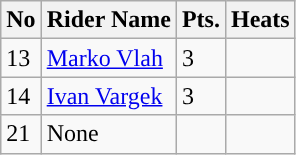<table class="wikitable">
<tr style="background-color:">
<th>No</th>
<th>Rider Name</th>
<th>Pts.</th>
<th>Heats</th>
</tr>
<tr>
<td>13</td>
<td><a href='#'>Marko Vlah</a></td>
<td>3</td>
<td></td>
</tr>
<tr>
<td>14</td>
<td><a href='#'>Ivan Vargek</a></td>
<td>3</td>
<td></td>
</tr>
<tr>
<td>21</td>
<td>None</td>
<td></td>
<td></td>
</tr>
</table>
